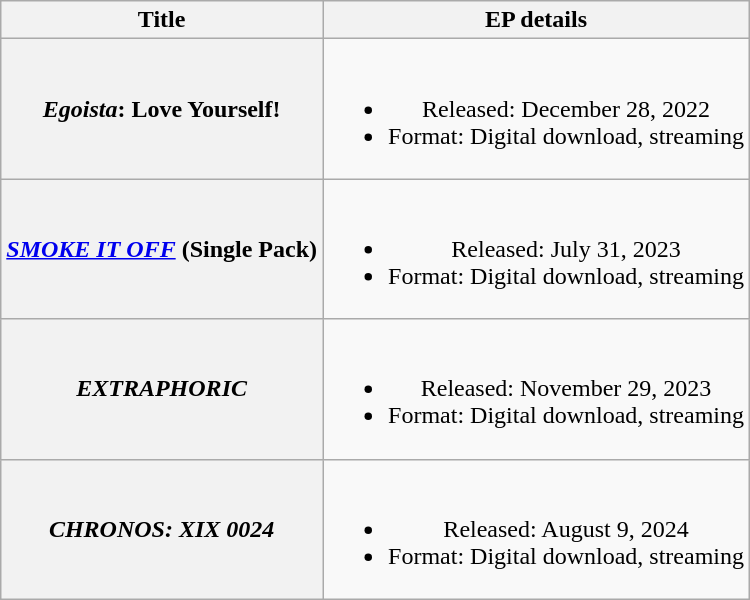<table class="wikitable plainrowheaders" style="text-align:center;">
<tr>
<th>Title</th>
<th>EP details</th>
</tr>
<tr>
<th scope="row"><em>Egoista</em>: Love Yourself!</th>
<td><br><ul><li>Released: December 28, 2022</li><li>Format: Digital download, streaming</li></ul></td>
</tr>
<tr>
<th scope="row"><em><a href='#'>SMOKE IT OFF</a></em> (Single Pack)</th>
<td><br><ul><li>Released: July 31, 2023</li><li>Format: Digital download, streaming</li></ul></td>
</tr>
<tr>
<th scope="row"><em>EXTRAPHORIC</em></th>
<td><br><ul><li>Released: November 29, 2023</li><li>Format: Digital download, streaming</li></ul></td>
</tr>
<tr>
<th scope="row"><em>CHRONOS: XIX 0024</em></th>
<td><br><ul><li>Released: August 9, 2024</li><li>Format: Digital download, streaming</li></ul></td>
</tr>
</table>
